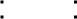<table style="margin:0.5em auto">
<tr>
<td style="text-align: center; padding-right: 40px"><br><table border="0">
<tr>
<td></td>
</tr>
<tr>
<td style="border-top:2px solid black;"></td>
</tr>
<tr>
<td></td>
</tr>
<tr>
<td style="border-top:2px solid black;"></td>
</tr>
<tr>
<td></td>
</tr>
</table>
</td>
<td style="text-align: center;"><br><table border="0">
<tr>
<td></td>
</tr>
<tr>
<td style="border-top:2px solid black;"></td>
</tr>
<tr>
<td></td>
</tr>
<tr>
<td style="border-top:2px solid black;"></td>
</tr>
<tr>
<td></td>
</tr>
</table>
</td>
</tr>
</table>
